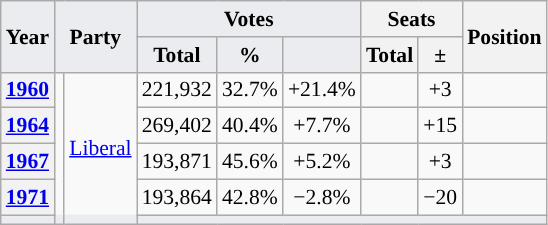<table class="wikitable" style="font-size:90%; text-align:center;">
<tr>
<th rowspan="2" style="background:#eaecf0;">Year</th>
<th colspan="2" rowspan="2" style="background:#eaecf0;">Party</th>
<th colspan="3" style="background:#eaecf0;">Votes</th>
<th colspan="2">Seats</th>
<th rowspan="2">Position</th>
</tr>
<tr>
<th style="background:#eaecf0;">Total</th>
<th style="background:#eaecf0;">%</th>
<th style="background:#eaecf0;"></th>
<th>Total</th>
<th>±</th>
</tr>
<tr>
<th><a href='#'>1960</a></th>
<td rowspan="5" style="background-color:"></td>
<td rowspan="5"><a href='#'>Liberal</a></td>
<td>221,932</td>
<td>32.7%</td>
<td>+21.4%</td>
<td></td>
<td>+3</td>
<td></td>
</tr>
<tr>
<th><a href='#'>1964</a></th>
<td>269,402</td>
<td>40.4%</td>
<td>+7.7%</td>
<td></td>
<td>+15</td>
<td></td>
</tr>
<tr>
<th><a href='#'>1967</a></th>
<td>193,871</td>
<td>45.6%</td>
<td>+5.2%</td>
<td></td>
<td>+3</td>
<td></td>
</tr>
<tr>
<th><a href='#'>1971</a></th>
<td>193,864</td>
<td>42.8%</td>
<td>−2.8%</td>
<td></td>
<td>−20</td>
<td></td>
</tr>
<tr>
<th colspan="10" style="background:#eaecf0;"></th>
</tr>
</table>
